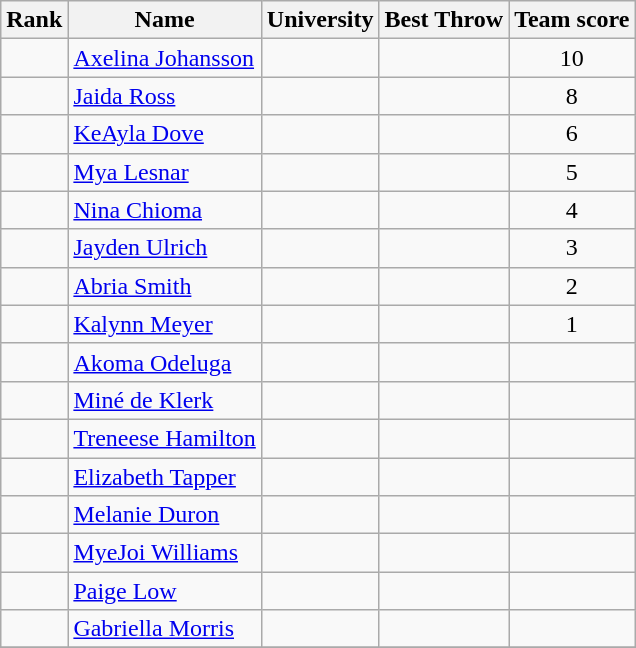<table class="wikitable sortable" style="text-align:center">
<tr>
<th>Rank</th>
<th>Name</th>
<th>University</th>
<th>Best Throw</th>
<th>Team score</th>
</tr>
<tr>
<td></td>
<td align=left> <a href='#'>Axelina Johansson</a></td>
<td></td>
<td><strong></strong></td>
<td>10 </td>
</tr>
<tr>
<td></td>
<td align=left> <a href='#'>Jaida Ross</a></td>
<td></td>
<td><strong></strong></td>
<td>8 </td>
</tr>
<tr>
<td></td>
<td align=left> <a href='#'>KeAyla Dove</a></td>
<td></td>
<td><strong></strong></td>
<td>6</td>
</tr>
<tr>
<td></td>
<td align=left> <a href='#'>Mya Lesnar</a></td>
<td></td>
<td><strong></strong></td>
<td>5</td>
</tr>
<tr>
<td></td>
<td align=left> <a href='#'>Nina Chioma</a></td>
<td></td>
<td><strong></strong></td>
<td>4</td>
</tr>
<tr>
<td></td>
<td align=left> <a href='#'>Jayden Ulrich</a></td>
<td></td>
<td><strong></strong></td>
<td>3</td>
</tr>
<tr>
<td></td>
<td align=left> <a href='#'>Abria Smith</a></td>
<td></td>
<td><strong></strong></td>
<td>2 </td>
</tr>
<tr>
<td></td>
<td align=left> <a href='#'>Kalynn Meyer</a></td>
<td></td>
<td><strong></strong></td>
<td>1 </td>
</tr>
<tr>
<td></td>
<td align=left> <a href='#'>Akoma Odeluga</a></td>
<td></td>
<td><strong></strong></td>
<td></td>
</tr>
<tr>
<td></td>
<td align=left> <a href='#'>Miné de Klerk</a></td>
<td></td>
<td><strong></strong></td>
<td></td>
</tr>
<tr>
<td></td>
<td align=left> <a href='#'>Treneese Hamilton</a></td>
<td></td>
<td><strong></strong></td>
<td></td>
</tr>
<tr>
<td></td>
<td align=left> <a href='#'>Elizabeth Tapper</a></td>
<td></td>
<td><strong></strong></td>
<td></td>
</tr>
<tr>
<td></td>
<td align=left> <a href='#'>Melanie Duron</a></td>
<td></td>
<td><strong></strong></td>
<td></td>
</tr>
<tr>
<td></td>
<td align=left> <a href='#'>MyeJoi Williams</a></td>
<td></td>
<td><strong></strong></td>
<td></td>
</tr>
<tr>
<td></td>
<td align=left> <a href='#'>Paige Low</a></td>
<td></td>
<td><strong></strong></td>
<td></td>
</tr>
<tr>
<td></td>
<td align=left> <a href='#'>Gabriella Morris</a></td>
<td></td>
<td><strong></strong></td>
<td></td>
</tr>
<tr>
</tr>
</table>
